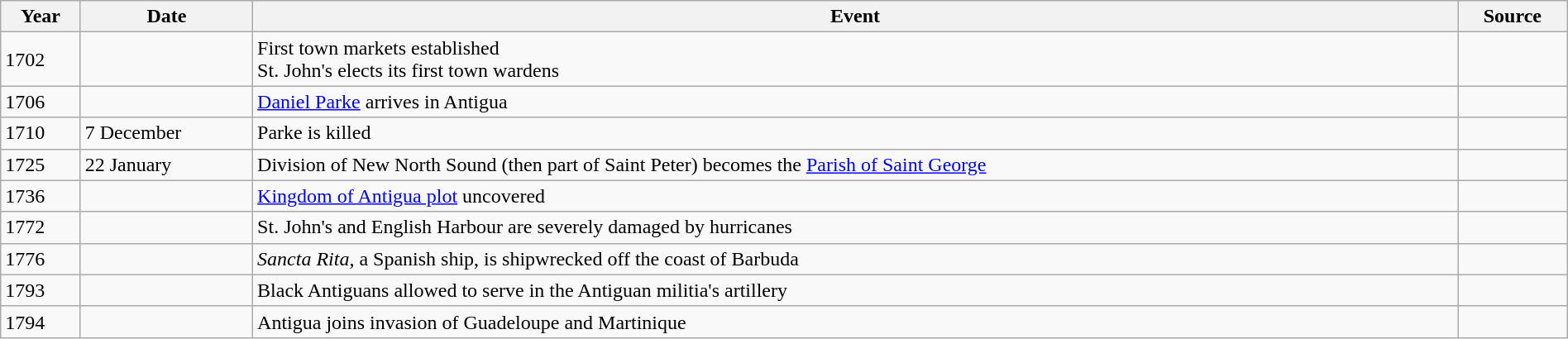<table class="wikitable" width="100%">
<tr>
<th>Year</th>
<th>Date</th>
<th>Event</th>
<th>Source</th>
</tr>
<tr>
<td>1702</td>
<td></td>
<td>First town markets established<br>St. John's elects its first town wardens</td>
<td></td>
</tr>
<tr>
<td>1706</td>
<td></td>
<td><a href='#'>Daniel Parke</a> arrives in Antigua</td>
<td></td>
</tr>
<tr>
<td>1710</td>
<td>7 December</td>
<td>Parke is killed</td>
<td></td>
</tr>
<tr>
<td>1725</td>
<td>22 January</td>
<td>Division of New North Sound (then part of Saint Peter) becomes the <a href='#'>Parish of Saint George</a></td>
<td></td>
</tr>
<tr>
<td>1736</td>
<td></td>
<td><a href='#'>Kingdom of Antigua plot</a> uncovered</td>
<td></td>
</tr>
<tr>
<td>1772</td>
<td></td>
<td>St. John's and English Harbour are severely damaged by hurricanes</td>
<td></td>
</tr>
<tr>
<td>1776</td>
<td></td>
<td><em>Sancta Rita</em>, a Spanish ship, is shipwrecked off the coast of Barbuda</td>
<td></td>
</tr>
<tr>
<td>1793</td>
<td></td>
<td>Black Antiguans allowed to serve in the Antiguan militia's artillery</td>
<td></td>
</tr>
<tr>
<td>1794</td>
<td></td>
<td>Antigua joins invasion of Guadeloupe and Martinique</td>
<td></td>
</tr>
</table>
